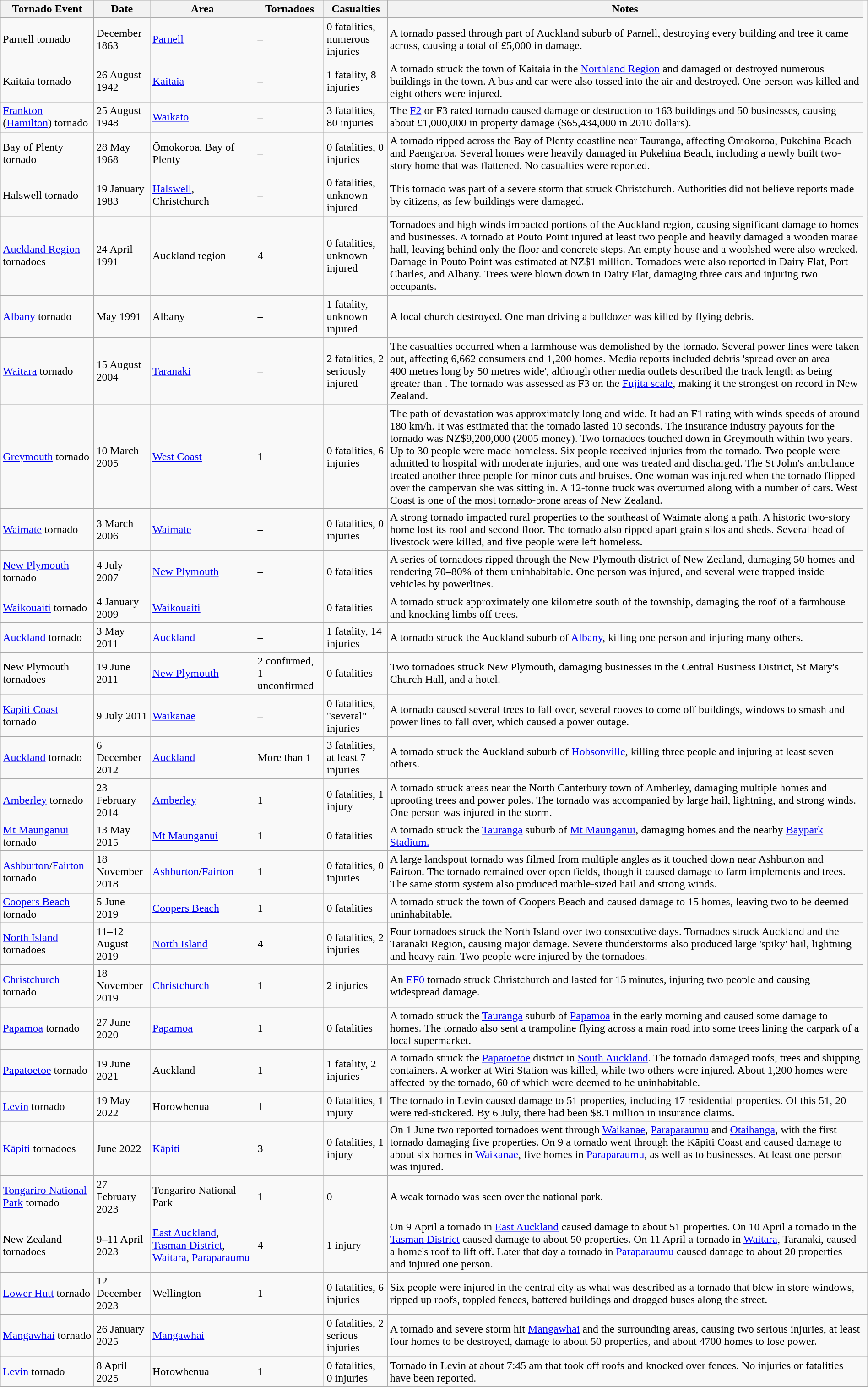<table class="wikitable" style="width:100%;">
<tr>
<th>Tornado Event</th>
<th>Date</th>
<th>Area</th>
<th>Tornadoes</th>
<th>Casualties</th>
<th>Notes</th>
</tr>
<tr>
<td>Parnell tornado</td>
<td>December 1863</td>
<td><a href='#'>Parnell</a></td>
<td>–</td>
<td>0 fatalities, numerous injuries</td>
<td>A tornado passed through part of Auckland suburb of Parnell, destroying every building and tree it came across, causing a total of £5,000 in damage.</td>
</tr>
<tr>
<td>Kaitaia tornado</td>
<td>26 August 1942</td>
<td><a href='#'>Kaitaia</a></td>
<td>–</td>
<td>1 fatality, 8 injuries</td>
<td>A tornado struck the town of Kaitaia in the <a href='#'>Northland Region</a> and damaged or destroyed numerous buildings in the town. A bus and car were also tossed into the air and destroyed. One person was killed and eight others were injured.</td>
</tr>
<tr>
<td><a href='#'>Frankton</a> (<a href='#'>Hamilton</a>) tornado</td>
<td>25 August 1948</td>
<td><a href='#'>Waikato</a></td>
<td>–</td>
<td>3 fatalities, 80 injuries</td>
<td>The <a href='#'>F2</a> or F3 rated tornado caused damage or destruction to 163 buildings and 50 businesses, causing about £1,000,000 in property damage ($65,434,000 in 2010 dollars).</td>
</tr>
<tr>
<td>Bay of Plenty tornado</td>
<td>28 May 1968</td>
<td>Ōmokoroa, Bay of Plenty</td>
<td>–</td>
<td>0 fatalities, 0 injuries</td>
<td>A tornado ripped across the Bay of Plenty coastline near Tauranga, affecting Ōmokoroa, Pukehina Beach and Paengaroa. Several homes were heavily damaged in Pukehina Beach, including a newly built two-story home that was flattened. No casualties were reported.</td>
</tr>
<tr>
<td>Halswell tornado</td>
<td>19 January 1983</td>
<td><a href='#'>Halswell</a>, Christchurch</td>
<td>–</td>
<td>0 fatalities, unknown injured</td>
<td>This tornado was part of a severe storm that struck Christchurch. Authorities did not believe reports made by citizens, as few buildings were damaged.</td>
</tr>
<tr>
<td><a href='#'>Auckland Region</a> tornadoes</td>
<td>24 April 1991</td>
<td>Auckland region</td>
<td>4</td>
<td>0 fatalities, unknown injured</td>
<td>Tornadoes and high winds impacted portions of the Auckland region, causing significant damage to homes and businesses. A tornado at Pouto Point injured at least two people and heavily damaged a wooden marae hall, leaving behind only the floor and concrete steps. An empty house and a woolshed were also wrecked. Damage in Pouto Point was estimated at NZ$1 million. Tornadoes were also reported in Dairy Flat, Port Charles, and Albany. Trees were blown down in Dairy Flat, damaging three cars and injuring two occupants.</td>
</tr>
<tr>
<td><a href='#'>Albany</a> tornado</td>
<td>May 1991</td>
<td>Albany</td>
<td>–</td>
<td>1 fatality, unknown injured</td>
<td>A local church destroyed. One man driving a bulldozer was killed by flying debris.</td>
</tr>
<tr>
<td><a href='#'>Waitara</a> tornado</td>
<td>15 August 2004</td>
<td><a href='#'>Taranaki</a></td>
<td>–</td>
<td>2 fatalities, 2 seriously injured</td>
<td>The casualties occurred when a farmhouse was demolished by the tornado. Several power lines were taken out, affecting 6,662 consumers and 1,200 homes.  Media reports included debris 'spread over an area 400 metres long by 50 metres wide', although other media outlets described the track length as being greater than . The tornado was assessed as F3 on the <a href='#'>Fujita scale</a>, making it the strongest on record in New Zealand.</td>
</tr>
<tr>
<td><a href='#'>Greymouth</a> tornado</td>
<td>10 March 2005</td>
<td><a href='#'>West Coast</a></td>
<td>1</td>
<td>0 fatalities, 6 injuries</td>
<td>The path of devastation was approximately  long and  wide. It had an F1 rating with winds speeds of around 180 km/h. It was estimated that the tornado lasted 10 seconds. The insurance industry payouts for the tornado was NZ$9,200,000 (2005 money). Two tornadoes touched down in Greymouth within two years. Up to 30 people were made homeless. Six people received injuries from the tornado. Two people were admitted to hospital with moderate injuries, and one was treated and discharged. The St John's ambulance treated another three people for minor cuts and bruises. One woman was injured when the tornado flipped over the campervan she was sitting in. A 12-tonne truck was overturned along with a number of cars. West Coast is one of the most tornado-prone areas of New Zealand.</td>
</tr>
<tr>
<td><a href='#'>Waimate</a> tornado</td>
<td>3 March 2006</td>
<td><a href='#'>Waimate</a></td>
<td>–</td>
<td>0 fatalities, 0 injuries</td>
<td>A strong tornado impacted rural properties to the southeast of Waimate along a  path. A historic two-story home lost its roof and second floor. The tornado also ripped apart grain silos and sheds. Several head of livestock were killed, and five people were left homeless.</td>
</tr>
<tr>
<td><a href='#'>New Plymouth</a> tornado</td>
<td>4 July 2007</td>
<td><a href='#'>New Plymouth</a></td>
<td>–</td>
<td>0 fatalities</td>
<td>A series of tornadoes ripped through the New Plymouth district of New Zealand, damaging 50 homes and rendering 70–80% of them uninhabitable. One person was injured, and several were trapped inside vehicles by powerlines.</td>
</tr>
<tr>
<td><a href='#'>Waikouaiti</a> tornado</td>
<td>4 January 2009</td>
<td><a href='#'>Waikouaiti</a></td>
<td>–</td>
<td>0 fatalities</td>
<td>A tornado struck approximately one kilometre south of the township, damaging the roof of a farmhouse and knocking limbs off trees.</td>
</tr>
<tr>
<td><a href='#'>Auckland</a> tornado</td>
<td>3 May 2011</td>
<td><a href='#'>Auckland</a></td>
<td>–</td>
<td>1 fatality, 14 injuries</td>
<td>A tornado struck the Auckland suburb of <a href='#'>Albany</a>, killing one person and injuring many others.</td>
</tr>
<tr>
<td>New Plymouth tornadoes</td>
<td>19 June 2011</td>
<td><a href='#'>New Plymouth</a></td>
<td>2 confirmed, 1 unconfirmed</td>
<td>0 fatalities</td>
<td>Two tornadoes struck New Plymouth, damaging businesses in the Central Business District, St Mary's Church Hall, and a hotel.</td>
</tr>
<tr>
<td><a href='#'>Kapiti Coast</a> tornado</td>
<td>9 July 2011</td>
<td><a href='#'>Waikanae</a></td>
<td>–</td>
<td>0 fatalities, "several" injuries</td>
<td>A tornado caused several trees to fall over, several rooves to come off buildings, windows to smash and power lines to fall over, which caused a power outage.</td>
</tr>
<tr>
<td><a href='#'>Auckland</a> tornado</td>
<td>6 December 2012</td>
<td><a href='#'>Auckland</a></td>
<td>More than 1</td>
<td>3 fatalities, at least 7 injuries</td>
<td>A tornado struck the Auckland suburb of <a href='#'>Hobsonville</a>, killing three people and injuring at least seven others.</td>
</tr>
<tr>
<td><a href='#'>Amberley</a> tornado</td>
<td>23 February 2014</td>
<td><a href='#'>Amberley</a></td>
<td>1</td>
<td>0 fatalities, 1 injury</td>
<td>A tornado struck areas near the North Canterbury town of Amberley, damaging multiple homes and uprooting trees and power poles. The tornado was accompanied by large hail, lightning, and strong winds. One person was injured in the storm.</td>
</tr>
<tr>
<td><a href='#'>Mt Maunganui</a> tornado</td>
<td>13 May 2015</td>
<td><a href='#'>Mt Maunganui</a></td>
<td>1</td>
<td>0 fatalities</td>
<td>A tornado struck the <a href='#'>Tauranga</a> suburb of <a href='#'>Mt Maunganui</a>, damaging homes and the nearby <a href='#'>Baypark Stadium.</a></td>
</tr>
<tr>
<td><a href='#'>Ashburton</a>/<a href='#'>Fairton</a> tornado</td>
<td>18 November 2018</td>
<td><a href='#'>Ashburton</a>/<a href='#'>Fairton</a></td>
<td>1</td>
<td>0 fatalities, 0 injuries</td>
<td>A large landspout tornado was filmed from multiple angles as it touched down near Ashburton and Fairton. The tornado remained over open fields, though it caused damage to farm implements and trees. The same storm system also produced marble-sized hail and strong winds.</td>
</tr>
<tr>
<td><a href='#'>Coopers Beach</a> tornado</td>
<td>5 June 2019</td>
<td><a href='#'>Coopers Beach</a></td>
<td>1</td>
<td>0 fatalities</td>
<td>A tornado struck the town of Coopers Beach and caused damage to 15 homes, leaving two to be deemed uninhabitable.</td>
</tr>
<tr>
<td><a href='#'>North Island</a> tornadoes</td>
<td>11–12 August 2019</td>
<td><a href='#'>North Island</a></td>
<td>4</td>
<td>0 fatalities, 2 injuries</td>
<td>Four tornadoes struck the North Island over two consecutive days. Tornadoes struck Auckland and the Taranaki Region, causing major damage. Severe thunderstorms also produced large 'spiky' hail, lightning and heavy rain. Two people were injured by the tornadoes.</td>
</tr>
<tr>
<td><a href='#'>Christchurch</a> tornado</td>
<td>18 November 2019</td>
<td><a href='#'>Christchurch</a></td>
<td>1</td>
<td>2 injuries</td>
<td>An <a href='#'>EF0</a> tornado struck Christchurch and lasted for 15 minutes, injuring two people and causing widespread damage.</td>
</tr>
<tr>
<td><a href='#'>Papamoa</a> tornado</td>
<td>27 June 2020</td>
<td><a href='#'>Papamoa</a></td>
<td>1</td>
<td>0 fatalities</td>
<td>A tornado struck the <a href='#'>Tauranga</a> suburb of <a href='#'>Papamoa</a> in the early morning and caused some damage to homes. The tornado also sent a trampoline flying across a main road into some trees lining the carpark of a local supermarket.</td>
</tr>
<tr>
<td><a href='#'>Papatoetoe</a> tornado</td>
<td>19 June 2021</td>
<td>Auckland</td>
<td>1</td>
<td>1 fatality, 2 injuries</td>
<td>A tornado struck the <a href='#'>Papatoetoe</a> district in <a href='#'>South Auckland</a>. The tornado damaged roofs, trees and shipping containers. A worker at Wiri Station was killed, while two others were injured. About 1,200 homes were affected by the tornado, 60 of which were deemed to be uninhabitable.</td>
</tr>
<tr>
<td><a href='#'>Levin</a> tornado</td>
<td>19 May 2022</td>
<td>Horowhenua</td>
<td>1</td>
<td>0 fatalities, 1 injury</td>
<td>The tornado in Levin caused damage to 51 properties, including 17 residential properties. Of this 51, 20 were red-stickered. By 6 July, there had been $8.1 million in insurance claims.</td>
</tr>
<tr>
<td><a href='#'>Kāpiti</a> tornadoes</td>
<td>June 2022</td>
<td><a href='#'>Kāpiti</a></td>
<td>3</td>
<td>0 fatalities, 1 injury</td>
<td>On 1 June two reported tornadoes went through <a href='#'>Waikanae</a>, <a href='#'>Paraparaumu</a> and <a href='#'>Otaihanga</a>, with the first tornado damaging five properties. On 9 a tornado went through the Kāpiti Coast and caused damage to about six homes in <a href='#'>Waikanae</a>, five homes in <a href='#'>Paraparaumu</a>, as well as to businesses. At least one person was injured.</td>
</tr>
<tr>
<td><a href='#'>Tongariro National Park</a> tornado</td>
<td>27 February 2023</td>
<td>Tongariro National Park</td>
<td>1</td>
<td>0</td>
<td>A weak tornado was seen over the national park.</td>
</tr>
<tr>
<td>New Zealand tornadoes</td>
<td>9–11 April 2023</td>
<td><a href='#'>East Auckland</a>, <a href='#'>Tasman District</a>, <a href='#'>Waitara</a>, <a href='#'>Paraparaumu</a></td>
<td>4</td>
<td>1 injury</td>
<td>On 9 April a tornado in <a href='#'>East Auckland</a> caused damage to about 51 properties. On 10 April a tornado in the <a href='#'>Tasman District</a> caused damage to about 50 properties. On 11 April a tornado in <a href='#'>Waitara</a>, Taranaki, caused a home's roof to lift off. Later that day a tornado in <a href='#'>Paraparaumu</a> caused damage to about 20 properties and injured one person.</td>
</tr>
<tr>
<td><a href='#'>Lower Hutt</a> tornado</td>
<td>12 December 2023</td>
<td>Wellington</td>
<td>1</td>
<td>0 fatalities, 6 injuries</td>
<td>Six people were injured in the central city as what was described as a tornado that blew in store windows, ripped up roofs, toppled fences, battered buildings and dragged buses along the street.</td>
<td></td>
</tr>
<tr>
<td><a href='#'>Mangawhai</a> tornado</td>
<td>26 January 2025</td>
<td><a href='#'>Mangawhai</a></td>
<td></td>
<td>0 fatalities, 2 serious injuries</td>
<td>A tornado and severe storm hit <a href='#'>Mangawhai</a> and the surrounding areas, causing two serious injuries, at least four homes to be destroyed, damage to about 50 properties, and about 4700 homes to lose power.</td>
<td></td>
</tr>
<tr>
<td><a href='#'>Levin</a> tornado</td>
<td>8 April 2025</td>
<td>Horowhenua</td>
<td>1</td>
<td>0 fatalities,<br>0 injuries</td>
<td>Tornado in Levin at about 7:45 am that took off roofs and knocked over fences. No injuries or fatalities have been reported.</td>
<td></td>
</tr>
</table>
